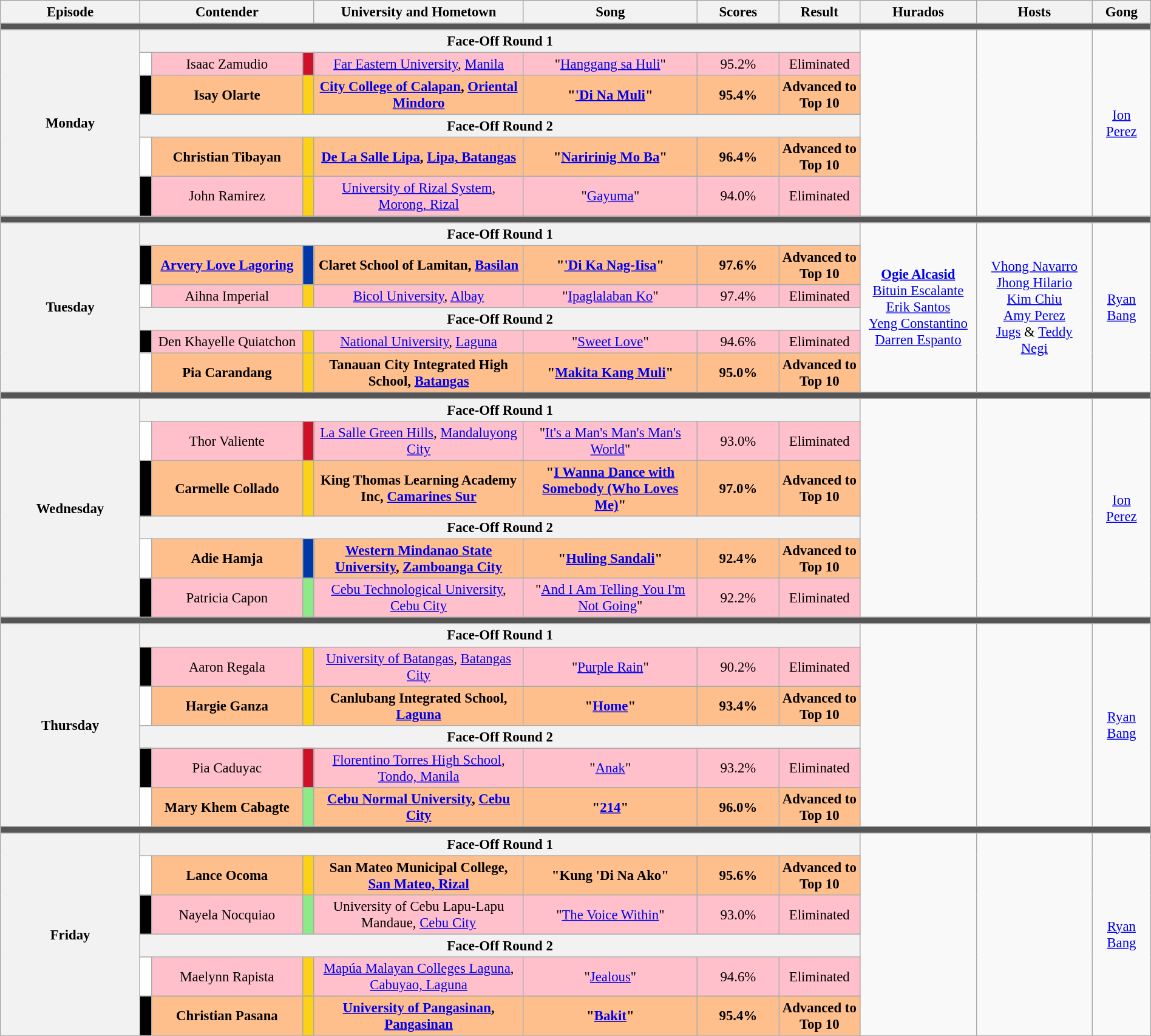<table class="wikitable" style="width:100%; text-align:center; font-size:95%;">
<tr>
<th width="12%">Episode</th>
<th colspan="3" width="15%">Contender</th>
<th width="18%">University and Hometown</th>
<th width="15%">Song</th>
<th width="7%">Scores</th>
<th width="7%">Result</th>
<th width="10%">Hurados</th>
<th width="10%">Hosts</th>
<th width="05%">Gong</th>
</tr>
<tr>
<td colspan="11" style="background:#555;"></td>
</tr>
<tr>
<th rowspan="6">Monday<br></th>
<th colspan="7">Face-Off Round 1</th>
<td rowspan="6"></td>
<td rowspan="6"></td>
<td rowspan="6"><a href='#'>Ion Perez</a></td>
</tr>
<tr style="background:pink;">
<td width="01%" style="background:white;"></td>
<td>Isaac Zamudio</td>
<td width="01%" style="background:#CE1126"></td>
<td><a href='#'>Far Eastern University</a>, <a href='#'>Manila</a></td>
<td>"<a href='#'>Hanggang sa Huli</a>"</td>
<td>95.2%</td>
<td>Eliminated</td>
</tr>
<tr style="background:#FFBF8C;">
<td width="01%" style="background:black;"></td>
<td><strong>Isay Olarte</strong></td>
<td width="01%" style="background:#FCD116"></td>
<td><strong><a href='#'>City College of Calapan</a>, <a href='#'>Oriental Mindoro</a></strong></td>
<td><strong>"<a href='#'>'Di Na Muli</a>"</strong></td>
<td><strong>95.4%</strong></td>
<td><strong>Advanced to Top 10</strong></td>
</tr>
<tr>
<th colspan="7">Face-Off Round 2</th>
</tr>
<tr style="background:#FFBF8C;">
<td width="01%" style="background:white;"></td>
<td><strong>Christian Tibayan</strong></td>
<td width="01%" style="background:#FCD116"></td>
<td><strong><a href='#'>De La Salle Lipa</a>, <a href='#'>Lipa, Batangas</a></strong></td>
<td><strong>"<a href='#'>Naririnig Mo Ba</a>"</strong></td>
<td><strong>96.4%</strong></td>
<td><strong>Advanced to Top 10</strong></td>
</tr>
<tr style="background:pink;">
<td width="01%" style="background:black;"></td>
<td>John Ramirez</td>
<td width="01%" style="background:#FCD116"></td>
<td><a href='#'>University of Rizal System</a>, <a href='#'>Morong, Rizal</a></td>
<td>"<a href='#'>Gayuma</a>"</td>
<td>94.0%</td>
<td>Eliminated</td>
</tr>
<tr>
<td colspan="11" style="background:#555;"></td>
</tr>
<tr>
<th rowspan="6">Tuesday<br></th>
<th colspan="7">Face-Off Round 1</th>
<td rowspan="6"><strong><a href='#'>Ogie Alcasid</a></strong><br><a href='#'>Bituin Escalante</a><br><a href='#'>Erik Santos</a><br><a href='#'>Yeng Constantino</a><br><a href='#'>Darren Espanto</a></td>
<td rowspan="6"><a href='#'>Vhong Navarro</a><br><a href='#'>Jhong Hilario</a><br><a href='#'>Kim Chiu</a><br><a href='#'>Amy Perez</a><br><a href='#'>Jugs</a> & <a href='#'>Teddy</a><br><a href='#'>Negi</a></td>
<td rowspan="6"><a href='#'>Ryan Bang</a></td>
</tr>
<tr style="background:#FFBF8C;">
<td width="01%" style="background:black;"></td>
<td><strong><a href='#'>Arvery Love Lagoring</a> </strong></td>
<td width="01%" style="background:#0038A8"></td>
<td><strong>Claret School of Lamitan, <a href='#'>Basilan</a></strong></td>
<td><strong>"<a href='#'>'Di Ka Nag-Iisa</a>"</strong></td>
<td><strong>97.6%</strong></td>
<td><strong>Advanced to Top 10</strong></td>
</tr>
<tr style="background:pink;">
<td width="01%" style="background:white;"></td>
<td>Aihna Imperial</td>
<td width="01%" style="background:#FCD116"></td>
<td><a href='#'>Bicol University</a>, <a href='#'>Albay</a></td>
<td>"<a href='#'>Ipaglalaban Ko</a>"</td>
<td>97.4%</td>
<td>Eliminated</td>
</tr>
<tr>
<th colspan="7">Face-Off Round 2</th>
</tr>
<tr style="background:pink;">
<td width="01%" style="background:black;"></td>
<td>Den Khayelle Quiatchon</td>
<td width="01%" style="background:#FCD116"></td>
<td><a href='#'>National University</a>, <a href='#'>Laguna</a></td>
<td>"<a href='#'>Sweet Love</a>"</td>
<td>94.6%</td>
<td>Eliminated</td>
</tr>
<tr style="background:#FFBF8C;">
<td width="01%" style="background:white;"></td>
<td><strong>Pia Carandang</strong></td>
<td width="01%" style="background:#FCD116"></td>
<td><strong>Tanauan City Integrated High School, <a href='#'>Batangas</a></strong></td>
<td><strong>"<a href='#'>Makita Kang Muli</a>"</strong></td>
<td><strong>95.0%</strong></td>
<td><strong>Advanced to Top 10</strong></td>
</tr>
<tr>
<td colspan="11" style="background:#555;"></td>
</tr>
<tr>
<th rowspan="6">Wednesday<br></th>
<th colspan="7">Face-Off Round 1</th>
<td rowspan="6"></td>
<td rowspan="6"></td>
<td rowspan="6"><a href='#'>Ion Perez</a></td>
</tr>
<tr style="background:pink;">
<td width="01%" style="background:white;"></td>
<td>Thor Valiente</td>
<td width="01%" style="background:#CE1126"></td>
<td><a href='#'>La Salle Green Hills</a>, <a href='#'>Mandaluyong City</a></td>
<td>"<a href='#'>It's a Man's Man's Man's World</a>"</td>
<td>93.0%</td>
<td>Eliminated</td>
</tr>
<tr style="background:#FFBF8C;">
<td width="01%" style="background:black;"></td>
<td><strong>Carmelle Collado</strong></td>
<td width="01%" style="background:#FCD116"></td>
<td><strong>King Thomas Learning Academy Inc, <a href='#'>Camarines Sur</a></strong></td>
<td><strong>"<a href='#'>I Wanna Dance with Somebody (Who Loves Me)</a>"</strong></td>
<td><strong>97.0%</strong></td>
<td><strong>Advanced to Top 10</strong></td>
</tr>
<tr>
<th colspan="7">Face-Off Round 2</th>
</tr>
<tr style="background:#FFBF8C;">
<td width="01%" style="background:white;"></td>
<td><strong>Adie Hamja</strong></td>
<td width="01%" style="background:#0038A8"></td>
<td><strong><a href='#'>Western Mindanao State University</a>, <a href='#'>Zamboanga City</a></strong></td>
<td><strong>"<a href='#'>Huling Sandali</a>"</strong></td>
<td><strong>92.4%</strong></td>
<td><strong>Advanced to Top 10</strong></td>
</tr>
<tr style="background:pink;">
<td width="01%" style="background:black;"></td>
<td>Patricia Capon</td>
<td width="01%" style="background:#8DEB87"></td>
<td><a href='#'>Cebu Technological University</a>, <a href='#'>Cebu City</a></td>
<td>"<a href='#'>And I Am Telling You I'm Not Going</a>"</td>
<td>92.2%</td>
<td>Eliminated</td>
</tr>
<tr>
<td colspan="11" style="background:#555;"></td>
</tr>
<tr>
<th rowspan="6">Thursday<br></th>
<th colspan="7">Face-Off Round 1</th>
<td rowspan="6"></td>
<td rowspan="6"></td>
<td rowspan="6"><a href='#'>Ryan Bang</a></td>
</tr>
<tr style="background:pink;">
<td width="01%" style="background:black;"></td>
<td>Aaron Regala</td>
<td width="01%" style="background:#FCD116"></td>
<td><a href='#'>University of Batangas</a>, <a href='#'>Batangas City</a></td>
<td>"<a href='#'>Purple Rain</a>"</td>
<td>90.2%</td>
<td>Eliminated</td>
</tr>
<tr style="background:#FFBF8C;">
<td width="01%" style="background:white;"></td>
<td><strong>Hargie Ganza</strong></td>
<td width="01%" style="background:#FCD116"></td>
<td><strong>Canlubang Integrated School, <a href='#'>Laguna</a></strong></td>
<td><strong>"<a href='#'>Home</a>"</strong></td>
<td><strong>93.4%</strong></td>
<td><strong>Advanced to Top 10</strong></td>
</tr>
<tr>
<th colspan="7">Face-Off Round 2</th>
</tr>
<tr style="background:pink;">
<td width="01%" style="background:black;"></td>
<td>Pia Caduyac</td>
<td width="01%" style="background:#CE1126"></td>
<td><a href='#'>Florentino Torres High School</a>, <a href='#'>Tondo, Manila</a></td>
<td>"<a href='#'>Anak</a>"</td>
<td>93.2%</td>
<td>Eliminated</td>
</tr>
<tr style="background:#FFBF8C;">
<td width="01%" style="background:white;"></td>
<td><strong>Mary Khem Cabagte</strong></td>
<td width="01%" style="background:#8DEB87"></td>
<td><strong><a href='#'>Cebu Normal University</a>, <a href='#'>Cebu City</a></strong></td>
<td><strong>"<a href='#'>214</a>"</strong></td>
<td><strong>96.0%</strong></td>
<td><strong>Advanced to Top 10</strong></td>
</tr>
<tr>
<td colspan="11" style="background:#555;"></td>
</tr>
<tr>
<th rowspan="6">Friday<br></th>
<th colspan="7">Face-Off Round 1</th>
<td rowspan="6"></td>
<td rowspan="6"></td>
<td rowspan="6"><a href='#'>Ryan Bang</a></td>
</tr>
<tr style="background:#FFBF8C;">
<td width="01%" style="background:white;"></td>
<td><strong>Lance Ocoma</strong></td>
<td width="01%" style="background:#FCD116"></td>
<td><strong>San Mateo Municipal College, <a href='#'>San Mateo, Rizal</a></strong></td>
<td><strong>"Kung 'Di Na Ako"</strong></td>
<td><strong>95.6%</strong></td>
<td><strong>Advanced to Top 10</strong></td>
</tr>
<tr style="background:pink;">
<td width="01%" style="background:black;"></td>
<td>Nayela Nocquiao</td>
<td width="01%" style="background:#8deb87"></td>
<td>University of Cebu Lapu-Lapu Mandaue, <a href='#'>Cebu City</a></td>
<td>"<a href='#'>The Voice Within</a>"</td>
<td>93.0%</td>
<td>Eliminated</td>
</tr>
<tr>
<th colspan="7">Face-Off Round 2</th>
</tr>
<tr style="background:pink;">
<td width="01%" style="background:white;"></td>
<td>Maelynn Rapista</td>
<td width="01%" style="background:#FCD116"></td>
<td><a href='#'>Mapúa Malayan Colleges Laguna</a>, <a href='#'>Cabuyao, Laguna</a></td>
<td>"<a href='#'>Jealous</a>"</td>
<td>94.6%</td>
<td>Eliminated</td>
</tr>
<tr style="background:#FFBF8C;">
<td width="01%" style="background:black;"></td>
<td><strong>Christian Pasana</strong></td>
<td width="01%" style="background:#FCD116"></td>
<td><strong><a href='#'>University of Pangasinan</a>, <a href='#'>Pangasinan</a></strong></td>
<td><strong>"<a href='#'>Bakit</a>"</strong></td>
<td><strong>95.4%</strong></td>
<td><strong>Advanced to Top 10</strong></td>
</tr>
</table>
